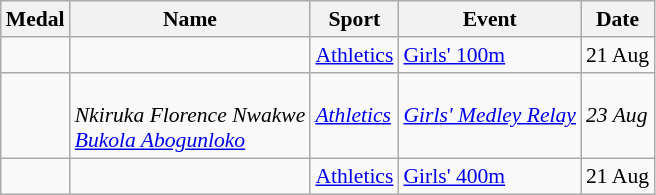<table class="wikitable sortable" style="font-size:90%">
<tr>
<th>Medal</th>
<th>Name</th>
<th>Sport</th>
<th>Event</th>
<th>Date</th>
</tr>
<tr>
<td></td>
<td></td>
<td><a href='#'>Athletics</a></td>
<td><a href='#'>Girls' 100m</a></td>
<td>21 Aug</td>
</tr>
<tr>
<td><em></em></td>
<td><em><br>Nkiruka Florence Nwakwe<br><a href='#'>Bukola Abogunloko</a></em></td>
<td><em><a href='#'>Athletics</a></em></td>
<td><em><a href='#'>Girls' Medley Relay</a></em></td>
<td><em>23 Aug</em></td>
</tr>
<tr>
<td></td>
<td></td>
<td><a href='#'>Athletics</a></td>
<td><a href='#'>Girls' 400m</a></td>
<td>21 Aug</td>
</tr>
</table>
